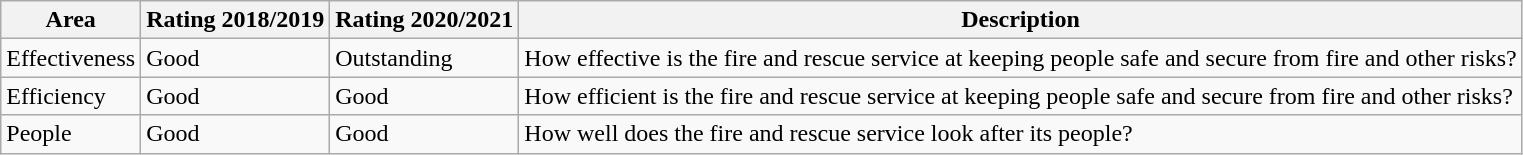<table class="wikitable">
<tr>
<th>Area</th>
<th>Rating 2018/2019</th>
<th>Rating 2020/2021</th>
<th>Description</th>
</tr>
<tr>
<td>Effectiveness</td>
<td>Good</td>
<td>Outstanding</td>
<td>How effective is the fire and rescue service at keeping people safe and secure from fire and other risks?</td>
</tr>
<tr>
<td>Efficiency</td>
<td>Good</td>
<td>Good</td>
<td>How efficient is the fire and rescue service at keeping people safe and secure from fire and other risks?</td>
</tr>
<tr>
<td>People</td>
<td>Good</td>
<td>Good</td>
<td>How well does the fire and rescue service look after its people?</td>
</tr>
</table>
